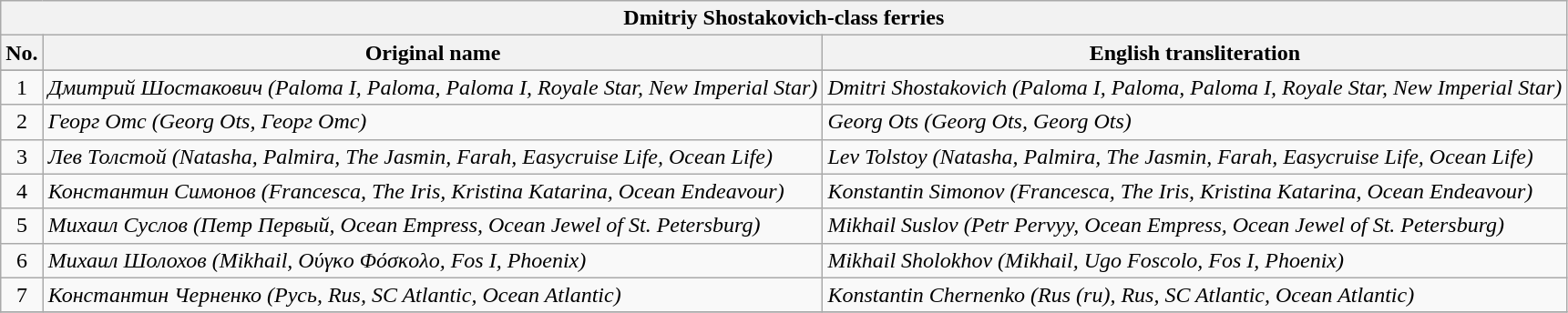<table class="wikitable" style="text-align:center">
<tr>
<th colspan="3" style="text-align:center">Dmitriy Shostakovich-class ferries</th>
</tr>
<tr>
<th>No.</th>
<th align=Left>Original name</th>
<th align=Left>English transliteration</th>
</tr>
<tr>
</tr>
<tr>
<td>1</td>
<td align=Left><em>Дмитрий Шостакович (Paloma I, Paloma, Paloma I, Royale Star, New Imperial Star)</em></td>
<td align=Left><em>Dmitri Shostakovich (Paloma I, Paloma, Paloma I, Royale Star, New Imperial Star)</em></td>
</tr>
<tr>
<td>2</td>
<td align=Left><em>Георг Отс (Georg Ots, Георг Отс)</em></td>
<td align=Left><em>Georg Ots (Georg Ots, Georg Ots)</em></td>
</tr>
<tr>
<td>3</td>
<td align=Left><em>Лев Толстой (Natasha, Palmira, The Jasmin, Farah, Easycruise Life, Ocean Life)</em></td>
<td align=Left><em>Lev Tolstoy (Natasha, Palmira, The Jasmin, Farah, Easycruise Life, Ocean Life)</em></td>
</tr>
<tr>
<td>4</td>
<td align=Left><em>Константин Симонов (Francesca, The Iris, Kristina Katarina, Ocean Endeavour)</em></td>
<td align=Left><em>Konstantin Simonov (Francesca, The Iris, Kristina Katarina, Ocean Endeavour)</em></td>
</tr>
<tr>
<td>5</td>
<td align=Left><em>Михаил Суслов (Петр Первый, Ocean Empress, Ocean Jewel of St. Petersburg)</em></td>
<td align=Left><em>Mikhail Suslov (Petr Pervyy, Ocean Empress, Ocean Jewel of St. Petersburg)</em></td>
</tr>
<tr>
<td>6</td>
<td align=Left><em>Михаил Шолохов (Mikhail, Ούγκο Φόσκολο, Fos I, Phoenix)</em></td>
<td align=Left><em>Mikhail Sholokhov (Mikhail, Ugo Foscolo, Fos I, Phoenix)</em></td>
</tr>
<tr>
<td>7</td>
<td align=Left><em>Константин Черненко (Русь, Rus, SC Atlantic, Ocean Atlantic)</em></td>
<td align=Left><em>Konstantin Chernenko (Rus (ru), Rus, SC Atlantic, Ocean Atlantic)</em></td>
</tr>
<tr>
</tr>
</table>
